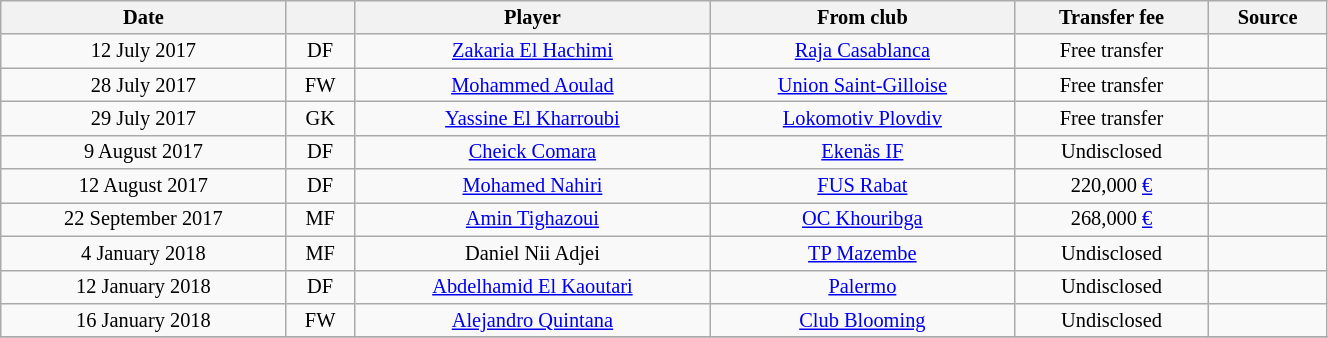<table class="wikitable sortable" style="width:70%; text-align:center; font-size:85%; text-align:centre;">
<tr>
<th>Date</th>
<th></th>
<th>Player</th>
<th>From club</th>
<th>Transfer fee</th>
<th>Source</th>
</tr>
<tr>
<td>12 July 2017</td>
<td>DF</td>
<td> <a href='#'>Zakaria El Hachimi</a></td>
<td><a href='#'>Raja Casablanca</a></td>
<td>Free transfer</td>
<td></td>
</tr>
<tr>
<td>28 July 2017</td>
<td>FW</td>
<td> <a href='#'>Mohammed Aoulad</a></td>
<td> <a href='#'>Union Saint-Gilloise</a></td>
<td>Free transfer</td>
<td></td>
</tr>
<tr>
<td>29 July 2017</td>
<td>GK</td>
<td> <a href='#'>Yassine El Kharroubi</a></td>
<td> <a href='#'>Lokomotiv Plovdiv</a></td>
<td>Free transfer</td>
<td></td>
</tr>
<tr>
<td>9 August 2017</td>
<td>DF</td>
<td> <a href='#'>Cheick Comara</a></td>
<td> <a href='#'>Ekenäs IF</a></td>
<td>Undisclosed</td>
<td></td>
</tr>
<tr>
<td>12 August 2017</td>
<td>DF</td>
<td> <a href='#'>Mohamed Nahiri</a></td>
<td><a href='#'>FUS Rabat</a></td>
<td>220,000 <a href='#'>€</a></td>
<td></td>
</tr>
<tr>
<td>22 September 2017</td>
<td>MF</td>
<td> <a href='#'>Amin Tighazoui</a></td>
<td><a href='#'>OC Khouribga</a></td>
<td>268,000 <a href='#'>€</a></td>
<td></td>
</tr>
<tr>
<td>4 January 2018</td>
<td>MF</td>
<td> Daniel Nii Adjei</td>
<td> <a href='#'>TP Mazembe</a></td>
<td>Undisclosed</td>
<td></td>
</tr>
<tr>
<td>12 January 2018</td>
<td>DF</td>
<td> <a href='#'>Abdelhamid El Kaoutari</a></td>
<td> <a href='#'>Palermo</a></td>
<td>Undisclosed</td>
<td></td>
</tr>
<tr>
<td>16 January 2018</td>
<td>FW</td>
<td> <a href='#'>Alejandro Quintana</a></td>
<td> <a href='#'>Club Blooming</a></td>
<td>Undisclosed</td>
<td></td>
</tr>
<tr>
</tr>
</table>
